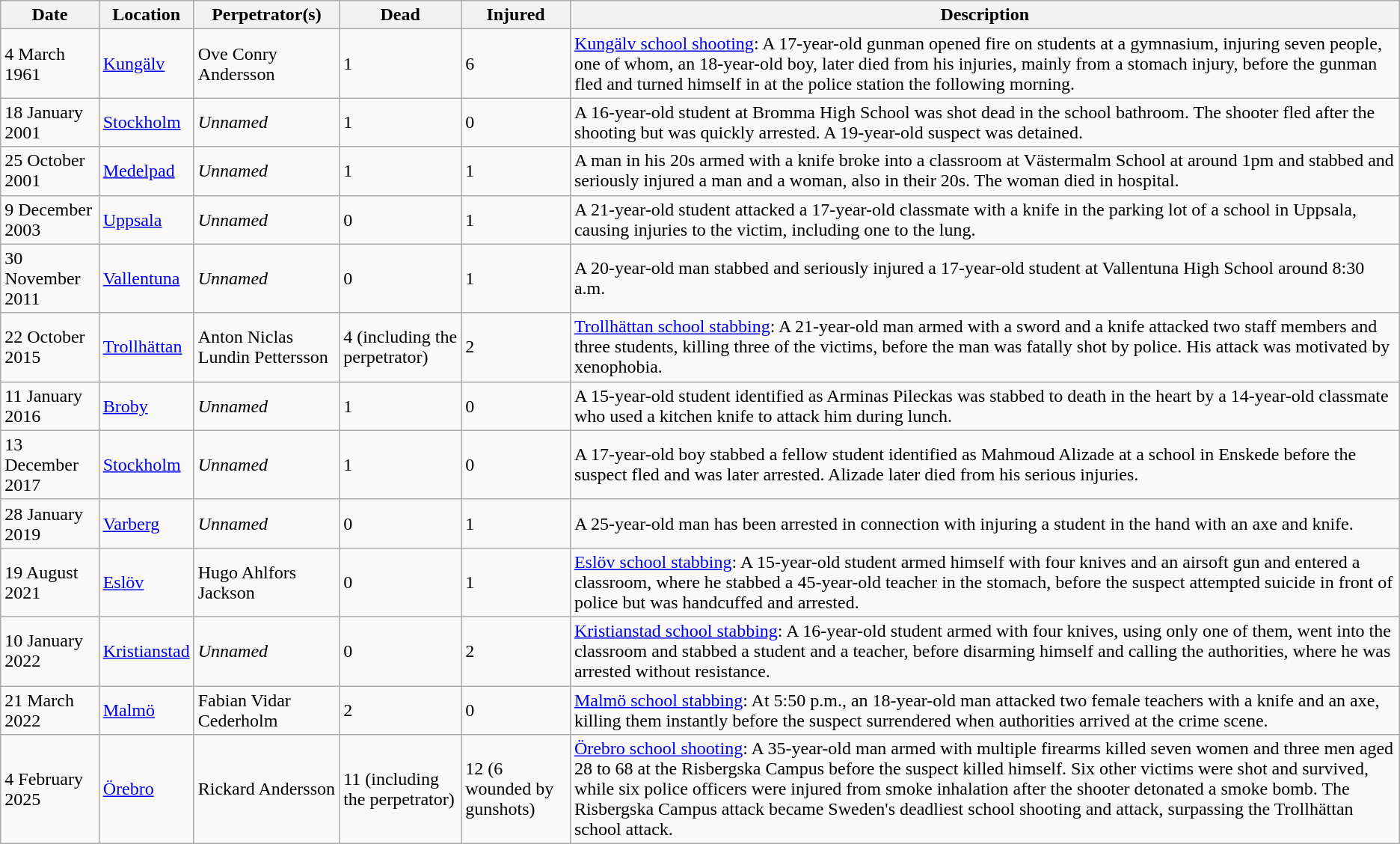<table class="wikitable sortable">
<tr>
<th>Date</th>
<th>Location</th>
<th style="with:100px">Perpetrator(s)</th>
<th>Dead</th>
<th>Injured</th>
<th>Description</th>
</tr>
<tr>
<td>4 March 1961</td>
<td><a href='#'>Kungälv</a></td>
<td>Ove Conry Andersson</td>
<td>1</td>
<td>6</td>
<td><a href='#'>Kungälv school shooting</a>: A 17-year-old gunman opened fire on students at a gymnasium, injuring seven people, one of whom, an 18-year-old boy, later died from his injuries, mainly from a stomach injury, before the gunman fled and turned himself in at the police station the following morning.</td>
</tr>
<tr>
<td>18 January 2001</td>
<td><a href='#'>Stockholm</a></td>
<td><em>Unnamed</em></td>
<td>1</td>
<td>0</td>
<td>A 16-year-old student at Bromma High School was shot dead in the school bathroom. The shooter fled after the shooting but was quickly arrested. A 19-year-old suspect was detained.</td>
</tr>
<tr>
<td>25 October 2001</td>
<td><a href='#'>Medelpad</a></td>
<td><em>Unnamed</em></td>
<td>1</td>
<td>1</td>
<td>A man in his 20s armed with a knife broke into a classroom at Västermalm School at around 1pm and stabbed and seriously injured a man and a woman, also in their 20s. The woman died in hospital.</td>
</tr>
<tr>
<td>9 December 2003</td>
<td><a href='#'>Uppsala</a></td>
<td><em>Unnamed</em></td>
<td>0</td>
<td>1</td>
<td>A 21-year-old student attacked a 17-year-old classmate with a knife in the parking lot of a school in Uppsala, causing injuries to the victim, including one to the lung.</td>
</tr>
<tr>
<td>30 November 2011</td>
<td><a href='#'>Vallentuna</a></td>
<td><em>Unnamed</em></td>
<td>0</td>
<td>1</td>
<td>A 20-year-old man stabbed and seriously injured a 17-year-old student at Vallentuna High School around 8:30 a.m.</td>
</tr>
<tr>
<td>22 October 2015</td>
<td><a href='#'>Trollhättan</a></td>
<td>Anton Niclas Lundin Pettersson</td>
<td>4 (including the perpetrator)</td>
<td>2</td>
<td><a href='#'>Trollhättan school stabbing</a>: A 21-year-old man armed with a sword and a knife attacked two staff members and three students, killing three of the victims, before the man was fatally shot by police. His attack was motivated by xenophobia.</td>
</tr>
<tr>
<td>11 January 2016</td>
<td><a href='#'>Broby</a></td>
<td><em>Unnamed</em></td>
<td>1</td>
<td>0</td>
<td>A 15-year-old student identified as Arminas Pileckas was stabbed to death in the heart by a 14-year-old classmate who used a kitchen knife to attack him during lunch.</td>
</tr>
<tr>
<td>13 December 2017</td>
<td><a href='#'>Stockholm</a></td>
<td><em>Unnamed</em></td>
<td>1</td>
<td>0</td>
<td>A 17-year-old boy stabbed a fellow student identified as Mahmoud Alizade at a school in Enskede before the suspect fled and was later arrested. Alizade later died from his serious injuries.</td>
</tr>
<tr>
<td>28 January 2019</td>
<td><a href='#'>Varberg</a></td>
<td><em>Unnamed</em></td>
<td>0</td>
<td>1</td>
<td>A 25-year-old man has been arrested in connection with injuring a student in the hand with an axe and knife.</td>
</tr>
<tr>
<td>19 August 2021</td>
<td><a href='#'>Eslöv</a></td>
<td>Hugo Ahlfors Jackson</td>
<td>0</td>
<td>1</td>
<td><a href='#'>Eslöv school stabbing</a>: A 15-year-old student armed himself with four knives and an airsoft gun and entered a classroom, where he stabbed a 45-year-old teacher in the stomach, before the suspect attempted suicide in front of police but was handcuffed and arrested.</td>
</tr>
<tr>
<td>10 January 2022</td>
<td><a href='#'>Kristianstad</a></td>
<td><em>Unnamed</em></td>
<td>0</td>
<td>2</td>
<td><a href='#'>Kristianstad school stabbing</a>: A 16-year-old student armed with four knives, using only one of them, went into the classroom and stabbed a student and a teacher, before disarming himself and calling the authorities, where he was arrested without resistance.</td>
</tr>
<tr>
<td>21 March 2022</td>
<td><a href='#'>Malmö</a></td>
<td>Fabian Vidar Cederholm</td>
<td>2</td>
<td>0</td>
<td><a href='#'>Malmö school stabbing</a>: At 5:50 p.m., an 18-year-old man attacked two female teachers with a knife and an axe, killing them instantly before the suspect surrendered when authorities arrived at the crime scene.</td>
</tr>
<tr>
<td>4 February 2025</td>
<td><a href='#'>Örebro</a></td>
<td>Rickard Andersson</td>
<td>11 (including the perpetrator)</td>
<td>12 (6 wounded by gunshots)</td>
<td><a href='#'>Örebro school shooting</a>: A 35-year-old man armed with multiple firearms killed seven women and three men aged 28 to 68 at the Risbergska Campus before the suspect killed himself. Six other victims were shot and survived, while six police officers were injured from smoke inhalation after the shooter detonated a smoke bomb. The Risbergska Campus attack became Sweden's deadliest school shooting and attack, surpassing the Trollhättan school attack.</td>
</tr>
</table>
